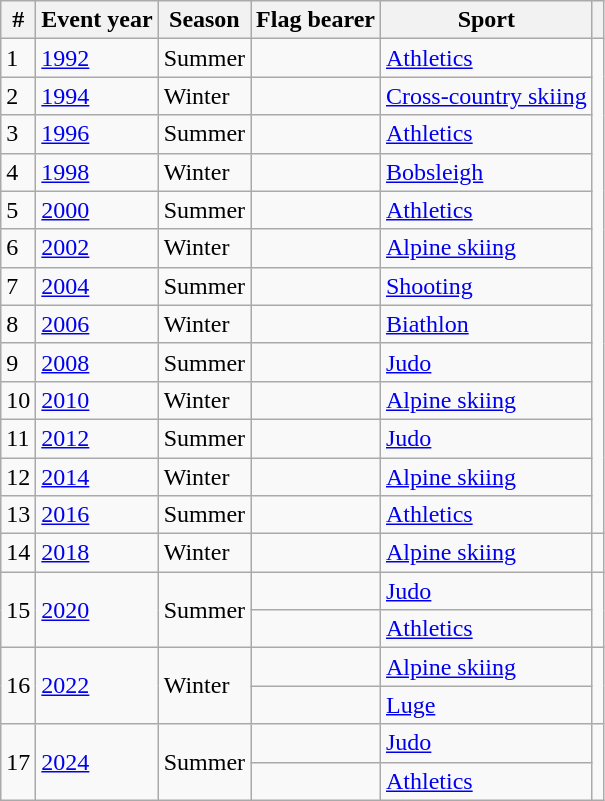<table class="wikitable sortable">
<tr>
<th>#</th>
<th>Event year</th>
<th>Season</th>
<th>Flag bearer</th>
<th>Sport</th>
<th></th>
</tr>
<tr>
<td>1</td>
<td><a href='#'>1992</a></td>
<td>Summer</td>
<td></td>
<td><a href='#'>Athletics</a></td>
<td rowspan=13></td>
</tr>
<tr>
<td>2</td>
<td><a href='#'>1994</a></td>
<td>Winter</td>
<td></td>
<td><a href='#'>Cross-country skiing</a></td>
</tr>
<tr>
<td>3</td>
<td><a href='#'>1996</a></td>
<td>Summer</td>
<td></td>
<td><a href='#'>Athletics</a></td>
</tr>
<tr>
<td>4</td>
<td><a href='#'>1998</a></td>
<td>Winter</td>
<td></td>
<td><a href='#'>Bobsleigh</a></td>
</tr>
<tr>
<td>5</td>
<td><a href='#'>2000</a></td>
<td>Summer</td>
<td></td>
<td><a href='#'>Athletics</a></td>
</tr>
<tr>
<td>6</td>
<td><a href='#'>2002</a></td>
<td>Winter</td>
<td></td>
<td><a href='#'>Alpine skiing</a></td>
</tr>
<tr>
<td>7</td>
<td><a href='#'>2004</a></td>
<td>Summer</td>
<td></td>
<td><a href='#'>Shooting</a></td>
</tr>
<tr>
<td>8</td>
<td><a href='#'>2006</a></td>
<td>Winter</td>
<td></td>
<td><a href='#'>Biathlon</a></td>
</tr>
<tr>
<td>9</td>
<td><a href='#'>2008</a></td>
<td>Summer</td>
<td></td>
<td><a href='#'>Judo</a></td>
</tr>
<tr>
<td>10</td>
<td><a href='#'>2010</a></td>
<td>Winter</td>
<td></td>
<td><a href='#'>Alpine skiing</a></td>
</tr>
<tr>
<td>11</td>
<td><a href='#'>2012</a></td>
<td>Summer</td>
<td></td>
<td><a href='#'>Judo</a></td>
</tr>
<tr>
<td>12</td>
<td><a href='#'>2014</a></td>
<td>Winter</td>
<td></td>
<td><a href='#'>Alpine skiing</a></td>
</tr>
<tr>
<td>13</td>
<td><a href='#'>2016</a></td>
<td>Summer</td>
<td></td>
<td><a href='#'>Athletics</a></td>
</tr>
<tr>
<td>14</td>
<td><a href='#'>2018</a></td>
<td>Winter</td>
<td></td>
<td><a href='#'>Alpine skiing</a></td>
<td></td>
</tr>
<tr>
<td rowspan=2>15</td>
<td rowspan=2><a href='#'>2020</a></td>
<td rowspan=2>Summer</td>
<td></td>
<td><a href='#'>Judo</a></td>
<td rowspan=2></td>
</tr>
<tr>
<td></td>
<td><a href='#'>Athletics</a></td>
</tr>
<tr>
<td rowspan=2>16</td>
<td rowspan=2><a href='#'>2022</a></td>
<td rowspan=2>Winter</td>
<td></td>
<td><a href='#'>Alpine skiing</a></td>
<td rowspan=2></td>
</tr>
<tr>
<td></td>
<td><a href='#'>Luge</a></td>
</tr>
<tr>
<td rowspan=2>17</td>
<td rowspan=2><a href='#'>2024</a></td>
<td rowspan=2>Summer</td>
<td></td>
<td><a href='#'>Judo</a></td>
<td rowspan=2></td>
</tr>
<tr>
<td></td>
<td><a href='#'>Athletics</a></td>
</tr>
</table>
